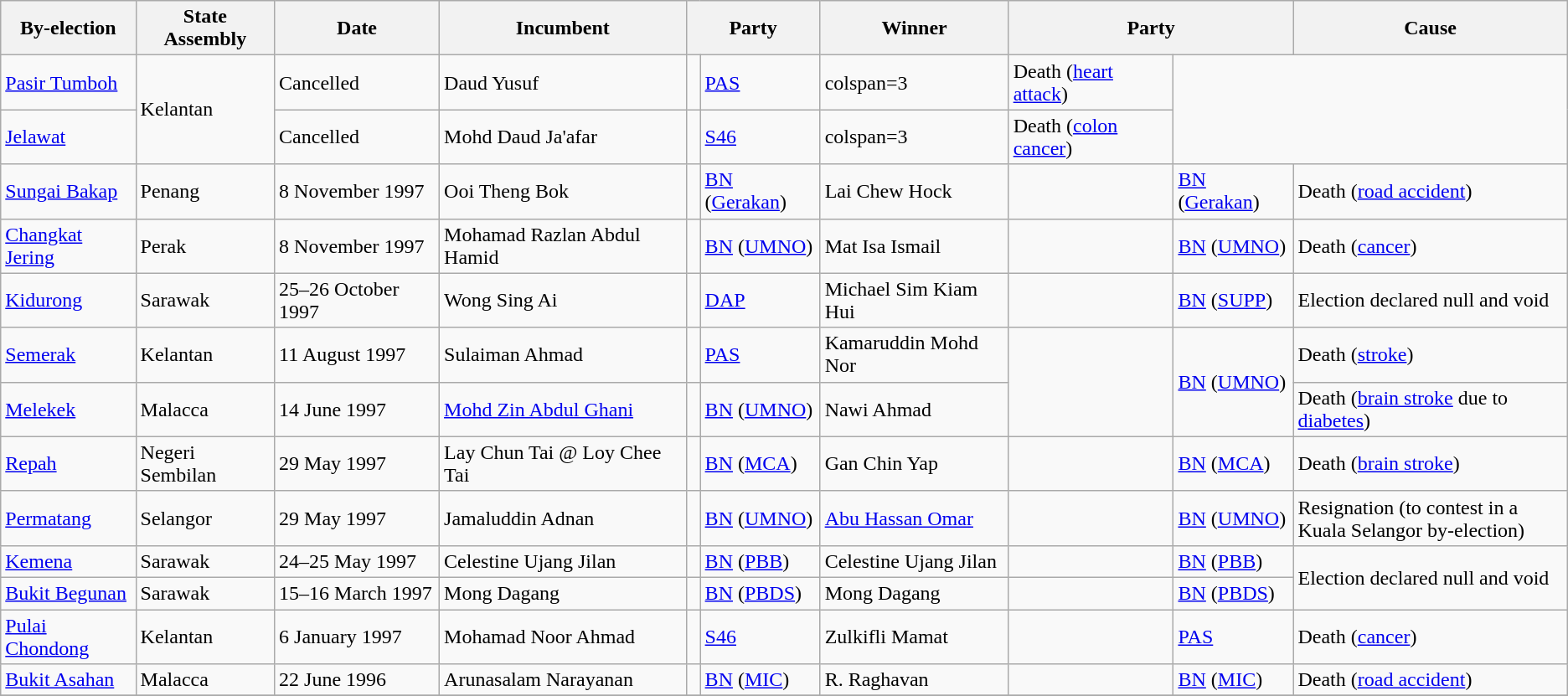<table class="wikitable">
<tr>
<th>By-election</th>
<th>State Assembly</th>
<th>Date</th>
<th>Incumbent</th>
<th colspan=2>Party</th>
<th>Winner</th>
<th colspan=2>Party</th>
<th>Cause</th>
</tr>
<tr>
<td><a href='#'>Pasir Tumboh</a></td>
<td rowspan="2">Kelantan</td>
<td>Cancelled</td>
<td>Daud Yusuf</td>
<td> </td>
<td><a href='#'>PAS</a></td>
<td>colspan=3 </td>
<td>Death (<a href='#'>heart attack</a>)</td>
</tr>
<tr>
<td><a href='#'>Jelawat</a></td>
<td>Cancelled</td>
<td>Mohd Daud Ja'afar</td>
<td> </td>
<td><a href='#'>S46</a></td>
<td>colspan=3 </td>
<td>Death (<a href='#'>colon cancer</a>)</td>
</tr>
<tr>
<td><a href='#'>Sungai Bakap</a></td>
<td>Penang</td>
<td>8 November 1997</td>
<td>Ooi Theng Bok</td>
<td> </td>
<td><a href='#'>BN</a> (<a href='#'>Gerakan</a>)</td>
<td>Lai Chew Hock</td>
<td> </td>
<td><a href='#'>BN</a> (<a href='#'>Gerakan</a>)</td>
<td>Death (<a href='#'>road accident</a>)</td>
</tr>
<tr>
<td><a href='#'>Changkat Jering</a></td>
<td>Perak</td>
<td>8 November 1997</td>
<td>Mohamad Razlan Abdul Hamid</td>
<td> </td>
<td><a href='#'>BN</a> (<a href='#'>UMNO</a>)</td>
<td>Mat Isa Ismail</td>
<td> </td>
<td><a href='#'>BN</a> (<a href='#'>UMNO</a>)</td>
<td>Death (<a href='#'>cancer</a>)</td>
</tr>
<tr>
<td><a href='#'>Kidurong</a></td>
<td>Sarawak</td>
<td>25–26 October 1997</td>
<td>Wong Sing Ai</td>
<td> </td>
<td><a href='#'>DAP</a></td>
<td>Michael Sim Kiam Hui</td>
<td> </td>
<td><a href='#'>BN</a> (<a href='#'>SUPP</a>)</td>
<td>Election declared null and void</td>
</tr>
<tr>
<td><a href='#'>Semerak</a></td>
<td>Kelantan</td>
<td>11 August 1997</td>
<td>Sulaiman Ahmad</td>
<td> </td>
<td><a href='#'>PAS</a></td>
<td>Kamaruddin Mohd Nor</td>
<td rowspan="2" > </td>
<td rowspan="2"><a href='#'>BN</a> (<a href='#'>UMNO</a>)</td>
<td>Death (<a href='#'>stroke</a>)</td>
</tr>
<tr>
<td><a href='#'>Melekek</a></td>
<td>Malacca</td>
<td>14 June 1997</td>
<td><a href='#'>Mohd Zin Abdul Ghani</a></td>
<td> </td>
<td><a href='#'>BN</a> (<a href='#'>UMNO</a>)</td>
<td>Nawi Ahmad</td>
<td>Death (<a href='#'>brain stroke</a> due to <a href='#'>diabetes</a>)</td>
</tr>
<tr>
<td><a href='#'>Repah</a></td>
<td>Negeri Sembilan</td>
<td>29 May 1997</td>
<td>Lay Chun Tai @ Loy Chee Tai</td>
<td> </td>
<td><a href='#'>BN</a> (<a href='#'>MCA</a>)</td>
<td>Gan Chin Yap</td>
<td> </td>
<td><a href='#'>BN</a> (<a href='#'>MCA</a>)</td>
<td>Death (<a href='#'>brain stroke</a>)</td>
</tr>
<tr>
<td><a href='#'>Permatang</a></td>
<td>Selangor</td>
<td>29 May 1997</td>
<td>Jamaluddin Adnan</td>
<td> </td>
<td><a href='#'>BN</a> (<a href='#'>UMNO</a>)</td>
<td><a href='#'>Abu Hassan Omar</a></td>
<td> </td>
<td><a href='#'>BN</a> (<a href='#'>UMNO</a>)</td>
<td>Resignation (to contest in a<br> Kuala Selangor by-election)</td>
</tr>
<tr>
<td><a href='#'>Kemena</a></td>
<td>Sarawak</td>
<td>24–25 May 1997</td>
<td>Celestine Ujang Jilan</td>
<td> </td>
<td><a href='#'>BN</a> (<a href='#'>PBB</a>)</td>
<td>Celestine Ujang Jilan</td>
<td> </td>
<td><a href='#'>BN</a> (<a href='#'>PBB</a>)</td>
<td rowspan="2">Election declared null and void</td>
</tr>
<tr>
<td><a href='#'>Bukit Begunan</a></td>
<td>Sarawak</td>
<td>15–16 March 1997</td>
<td>Mong Dagang</td>
<td> </td>
<td><a href='#'>BN</a> (<a href='#'>PBDS</a>)</td>
<td>Mong Dagang</td>
<td> </td>
<td><a href='#'>BN</a> (<a href='#'>PBDS</a>)</td>
</tr>
<tr>
<td><a href='#'>Pulai Chondong</a></td>
<td>Kelantan</td>
<td>6 January 1997</td>
<td>Mohamad Noor Ahmad</td>
<td> </td>
<td><a href='#'>S46</a></td>
<td>Zulkifli Mamat</td>
<td> </td>
<td><a href='#'>PAS</a></td>
<td>Death (<a href='#'>cancer</a>)</td>
</tr>
<tr>
<td><a href='#'>Bukit Asahan</a></td>
<td>Malacca</td>
<td>22 June 1996</td>
<td>Arunasalam Narayanan</td>
<td> </td>
<td><a href='#'>BN</a> (<a href='#'>MIC</a>)</td>
<td>R. Raghavan</td>
<td> </td>
<td><a href='#'>BN</a> (<a href='#'>MIC</a>)</td>
<td>Death (<a href='#'>road accident</a>)</td>
</tr>
<tr>
</tr>
</table>
